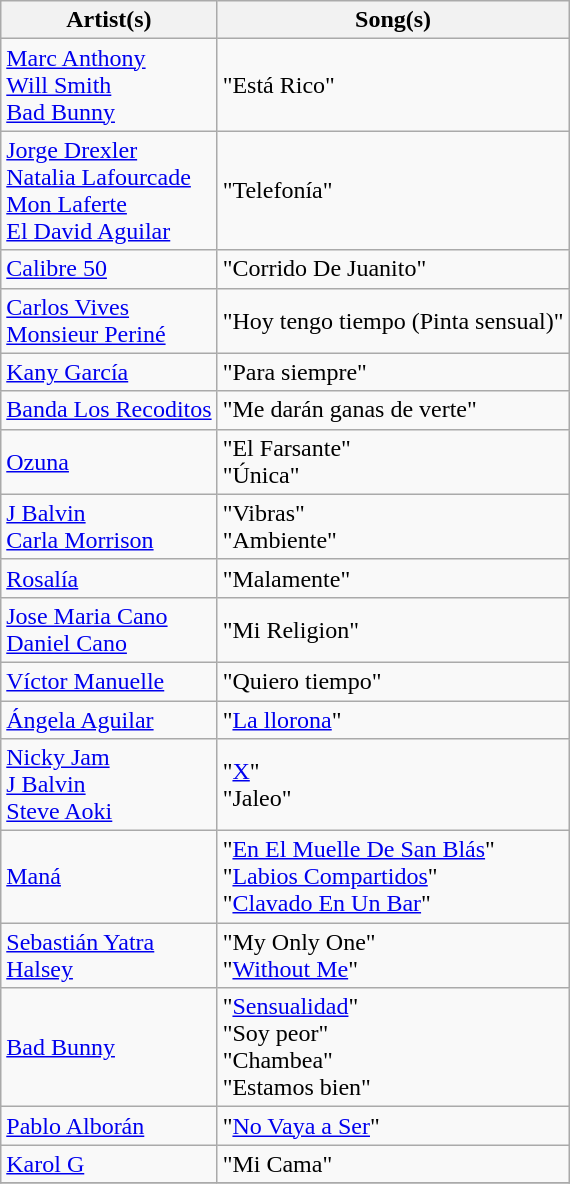<table class="wikitable plainrowheaders">
<tr>
<th scope="col">Artist(s)</th>
<th scope="col">Song(s)</th>
</tr>
<tr>
<td scope="row"><a href='#'>Marc Anthony</a><br><a href='#'>Will Smith</a><br><a href='#'>Bad Bunny</a></td>
<td>"Está Rico"</td>
</tr>
<tr>
<td scope="row"><a href='#'>Jorge Drexler</a><br><a href='#'>Natalia Lafourcade</a><br><a href='#'>Mon Laferte</a><br><a href='#'>El David Aguilar</a></td>
<td>"Telefonía"</td>
</tr>
<tr>
<td scope="row"><a href='#'>Calibre 50</a></td>
<td>"Corrido De Juanito"</td>
</tr>
<tr>
<td scope="row"><a href='#'>Carlos Vives</a><br><a href='#'>Monsieur Periné</a></td>
<td>"Hoy tengo tiempo (Pinta sensual)"</td>
</tr>
<tr>
<td scope="row"><a href='#'>Kany García</a></td>
<td>"Para siempre"</td>
</tr>
<tr>
<td scope="row"><a href='#'>Banda Los Recoditos</a></td>
<td>"Me darán ganas de verte"</td>
</tr>
<tr>
<td scope="row"><a href='#'>Ozuna</a></td>
<td>"El Farsante"<br>"Única"</td>
</tr>
<tr>
<td scope="row"><a href='#'>J Balvin</a><br><a href='#'>Carla Morrison</a></td>
<td>"Vibras"<br>"Ambiente"</td>
</tr>
<tr>
<td scope="row"><a href='#'>Rosalía</a></td>
<td>"Malamente"</td>
</tr>
<tr>
<td scope="row"><a href='#'>Jose Maria Cano</a><br><a href='#'>Daniel Cano</a></td>
<td>"Mi Religion"</td>
</tr>
<tr>
<td scope="row"><a href='#'>Víctor Manuelle</a></td>
<td>"Quiero tiempo"</td>
</tr>
<tr>
<td scope="row"><a href='#'>Ángela Aguilar</a></td>
<td>"<a href='#'>La llorona</a>"</td>
</tr>
<tr>
<td scope="row"><a href='#'>Nicky Jam</a><br><a href='#'>J Balvin</a><br><a href='#'>Steve Aoki</a></td>
<td>"<a href='#'>X</a>"<br>"Jaleo"</td>
</tr>
<tr>
<td scope="row"><a href='#'>Maná</a></td>
<td>"<a href='#'>En El Muelle De San Blás</a>"<br>"<a href='#'>Labios Compartidos</a>"<br>"<a href='#'>Clavado En Un Bar</a>"</td>
</tr>
<tr>
<td scope="row"><a href='#'>Sebastián Yatra</a><br><a href='#'>Halsey</a></td>
<td>"My Only One"<br>"<a href='#'>Without Me</a>"</td>
</tr>
<tr>
<td scope="row"><a href='#'>Bad Bunny</a></td>
<td>"<a href='#'>Sensualidad</a>"<br>"Soy peor"<br>"Chambea"<br>"Estamos bien"</td>
</tr>
<tr>
<td scope="row"><a href='#'>Pablo Alborán</a></td>
<td>"<a href='#'>No Vaya a Ser</a>"</td>
</tr>
<tr>
<td scope="row"><a href='#'>Karol G</a></td>
<td>"Mi Cama"</td>
</tr>
<tr>
</tr>
</table>
